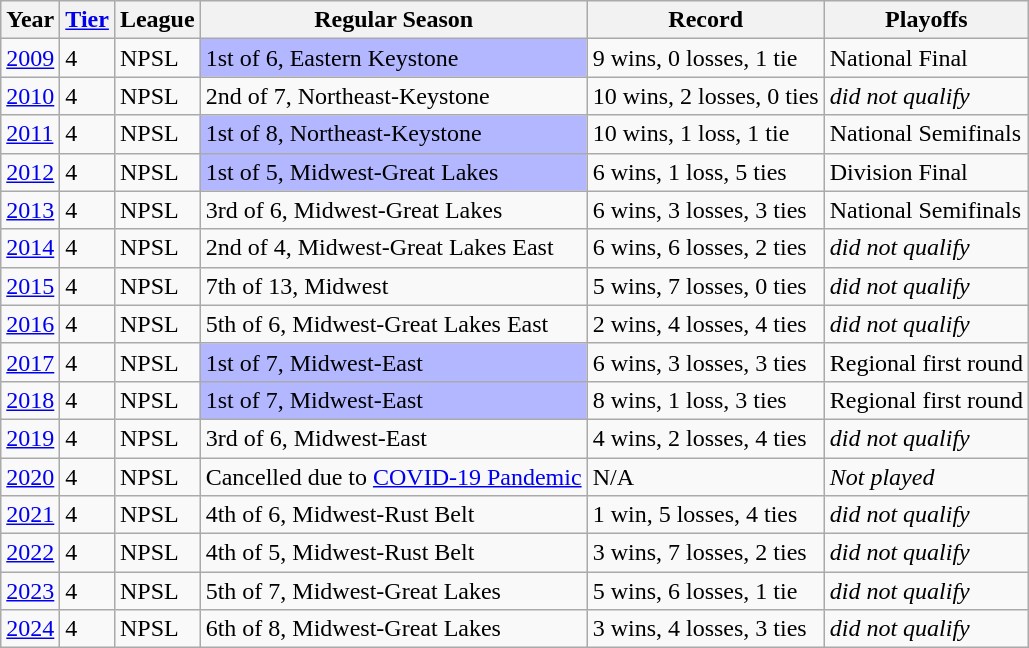<table class="wikitable">
<tr>
<th>Year</th>
<th><a href='#'>Tier</a></th>
<th>League</th>
<th>Regular Season</th>
<th>Record</th>
<th>Playoffs</th>
</tr>
<tr>
<td><a href='#'>2009</a></td>
<td>4</td>
<td>NPSL</td>
<td style="background:#b3b7ff;">1st of 6, Eastern Keystone</td>
<td>9 wins, 0 losses, 1 tie</td>
<td>National Final</td>
</tr>
<tr>
<td><a href='#'>2010</a></td>
<td>4</td>
<td>NPSL</td>
<td>2nd of 7, Northeast-Keystone</td>
<td>10 wins, 2 losses, 0 ties</td>
<td><em> did not qualify</em></td>
</tr>
<tr>
<td><a href='#'>2011</a></td>
<td>4</td>
<td>NPSL</td>
<td style="background:#b3b7ff;">1st of 8, Northeast-Keystone</td>
<td>10 wins, 1 loss, 1 tie</td>
<td>National Semifinals</td>
</tr>
<tr>
<td><a href='#'>2012</a></td>
<td>4</td>
<td>NPSL</td>
<td style="background:#b3b7ff;">1st of 5, Midwest-Great Lakes</td>
<td>6 wins, 1 loss, 5 ties</td>
<td>Division Final</td>
</tr>
<tr>
<td><a href='#'>2013</a></td>
<td>4</td>
<td>NPSL</td>
<td>3rd of 6, Midwest-Great Lakes</td>
<td>6 wins, 3 losses, 3 ties</td>
<td>National Semifinals</td>
</tr>
<tr>
<td><a href='#'>2014</a></td>
<td>4</td>
<td>NPSL</td>
<td>2nd of 4, Midwest-Great Lakes East</td>
<td>6 wins, 6 losses, 2 ties</td>
<td><em>did not qualify</em></td>
</tr>
<tr>
<td><a href='#'>2015</a></td>
<td>4</td>
<td>NPSL</td>
<td>7th of 13, Midwest</td>
<td>5 wins, 7 losses, 0 ties</td>
<td><em>did not qualify</em></td>
</tr>
<tr>
<td><a href='#'>2016</a></td>
<td>4</td>
<td>NPSL</td>
<td>5th of 6, Midwest-Great Lakes East</td>
<td>2 wins, 4 losses, 4 ties</td>
<td><em>did not qualify</em></td>
</tr>
<tr>
<td><a href='#'>2017</a></td>
<td>4</td>
<td>NPSL</td>
<td style="background:#b3b7ff;">1st of 7, Midwest-East</td>
<td>6 wins, 3 losses, 3 ties</td>
<td>Regional first round</td>
</tr>
<tr>
<td><a href='#'>2018</a></td>
<td>4</td>
<td>NPSL</td>
<td style="background:#b3b7ff;">1st of 7, Midwest-East</td>
<td>8 wins, 1 loss, 3 ties</td>
<td>Regional first round</td>
</tr>
<tr>
<td><a href='#'>2019</a></td>
<td>4</td>
<td>NPSL</td>
<td>3rd of 6, Midwest-East</td>
<td>4 wins, 2 losses, 4 ties</td>
<td><em>did not qualify</em></td>
</tr>
<tr>
<td><a href='#'>2020</a></td>
<td>4</td>
<td>NPSL</td>
<td>Cancelled due to <a href='#'>COVID-19 Pandemic</a></td>
<td>N/A</td>
<td><em>Not played</em></td>
</tr>
<tr>
<td><a href='#'>2021</a></td>
<td>4</td>
<td>NPSL</td>
<td>4th of 6, Midwest-Rust Belt</td>
<td>1 win, 5 losses, 4 ties</td>
<td><em> did not qualify</em></td>
</tr>
<tr>
<td><a href='#'>2022</a></td>
<td>4</td>
<td>NPSL</td>
<td>4th of 5, Midwest-Rust Belt</td>
<td>3 wins, 7 losses, 2 ties</td>
<td><em> did not qualify</em></td>
</tr>
<tr>
<td><a href='#'>2023</a></td>
<td>4</td>
<td>NPSL</td>
<td>5th of 7, Midwest-Great Lakes</td>
<td>5 wins, 6 losses, 1 tie</td>
<td><em> did not qualify</em></td>
</tr>
<tr>
<td><a href='#'>2024</a></td>
<td>4</td>
<td>NPSL</td>
<td>6th of 8, Midwest-Great Lakes</td>
<td>3 wins, 4 losses, 3 ties</td>
<td><em> did not qualify</em></td>
</tr>
</table>
